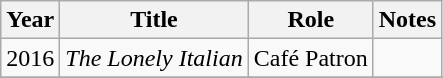<table class="wikitable sortable">
<tr>
<th>Year</th>
<th>Title</th>
<th>Role</th>
<th class="unsortable">Notes</th>
</tr>
<tr>
<td>2016</td>
<td><em>The Lonely Italian</em></td>
<td>Café Patron</td>
<td></td>
</tr>
<tr>
</tr>
</table>
